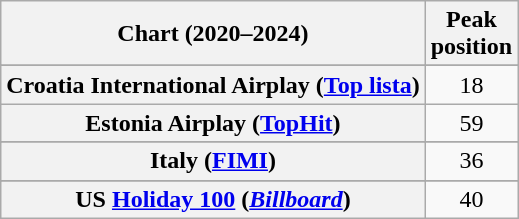<table class="wikitable sortable plainrowheaders" style="text-align:center">
<tr>
<th scope="col">Chart (2020–2024)</th>
<th scope="col">Peak<br>position</th>
</tr>
<tr>
</tr>
<tr>
<th scope="row">Croatia International Airplay (<a href='#'>Top lista</a>)</th>
<td>18</td>
</tr>
<tr>
<th scope="row">Estonia Airplay (<a href='#'>TopHit</a>)</th>
<td>59</td>
</tr>
<tr>
</tr>
<tr>
<th scope="row">Italy (<a href='#'>FIMI</a>)</th>
<td>36</td>
</tr>
<tr>
</tr>
<tr>
</tr>
<tr>
</tr>
<tr>
<th scope="row">US <a href='#'>Holiday 100</a> (<em><a href='#'>Billboard</a></em>)</th>
<td>40</td>
</tr>
</table>
